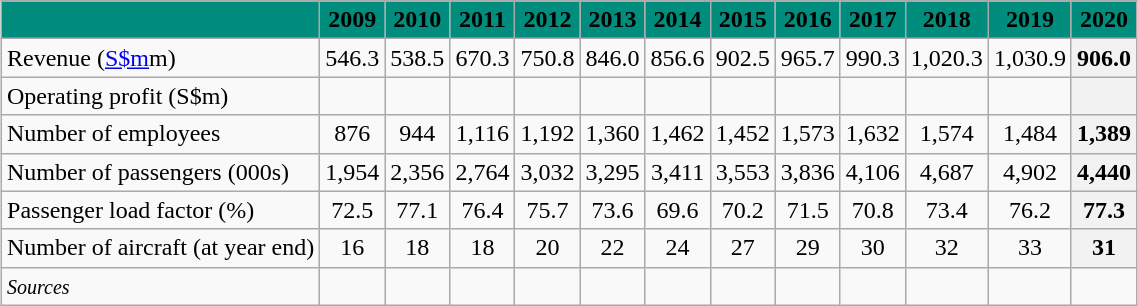<table class="wikitable" style="margin:auto; text-align:center;">
<tr>
<th style="background: #008D7D;"><span></span></th>
<th style="background: #008D7D;"><span>2009</span></th>
<th style="background: #008D7D;"><span>2010</span></th>
<th style="background: #008D7D;"><span>2011</span></th>
<th style="background: #008D7D;"><span>2012</span></th>
<th style="background: #008D7D;"><span>2013</span></th>
<th style="background: #008D7D;"><span>2014</span></th>
<th style="background: #008D7D;"><span>2015</span></th>
<th style="background: #008D7D;"><span>2016</span></th>
<th style="background: #008D7D;"><span>2017</span></th>
<th style="background: #008D7D;"><span>2018</span></th>
<th style="background: #008D7D;"><span>2019</span></th>
<th style="background: #008D7D;"><span>2020</span></th>
</tr>
<tr>
<td align=left>Revenue (<a href='#'>S$m</a>m)</td>
<td>546.3</td>
<td>538.5</td>
<td>670.3</td>
<td>750.8</td>
<td>846.0</td>
<td>856.6</td>
<td>902.5</td>
<td>965.7</td>
<td>990.3</td>
<td>1,020.3</td>
<td>1,030.9</td>
<th>906.0</th>
</tr>
<tr>
<td align=left>Operating profit (S$m)</td>
<td></td>
<td></td>
<td></td>
<td></td>
<td></td>
<td></td>
<td></td>
<td></td>
<td></td>
<td></td>
<td></td>
<th></th>
</tr>
<tr>
<td align=left>Number of employees</td>
<td>876</td>
<td>944</td>
<td>1,116</td>
<td>1,192</td>
<td>1,360</td>
<td>1,462</td>
<td>1,452</td>
<td>1,573</td>
<td>1,632</td>
<td>1,574</td>
<td>1,484</td>
<th>1,389</th>
</tr>
<tr>
<td align=left>Number of passengers (000s)</td>
<td>1,954</td>
<td>2,356</td>
<td>2,764</td>
<td>3,032</td>
<td>3,295</td>
<td>3,411</td>
<td>3,553</td>
<td>3,836</td>
<td>4,106</td>
<td>4,687</td>
<td>4,902</td>
<th>4,440</th>
</tr>
<tr>
<td align=left>Passenger load factor (%)</td>
<td>72.5</td>
<td>77.1</td>
<td>76.4</td>
<td>75.7</td>
<td>73.6</td>
<td>69.6</td>
<td>70.2</td>
<td>71.5</td>
<td>70.8</td>
<td>73.4</td>
<td>76.2</td>
<th>77.3</th>
</tr>
<tr>
<td align=left>Number of aircraft (at year end)</td>
<td>16</td>
<td>18</td>
<td>18</td>
<td>20</td>
<td>22</td>
<td>24</td>
<td>27</td>
<td>29</td>
<td>30</td>
<td>32</td>
<td>33</td>
<th>31</th>
</tr>
<tr>
<td align=left><small><em>Sources</em></small></td>
<td></td>
<td></td>
<td></td>
<td></td>
<td></td>
<td></td>
<td></td>
<td></td>
<td></td>
<td></td>
<td></td>
<td></td>
</tr>
</table>
